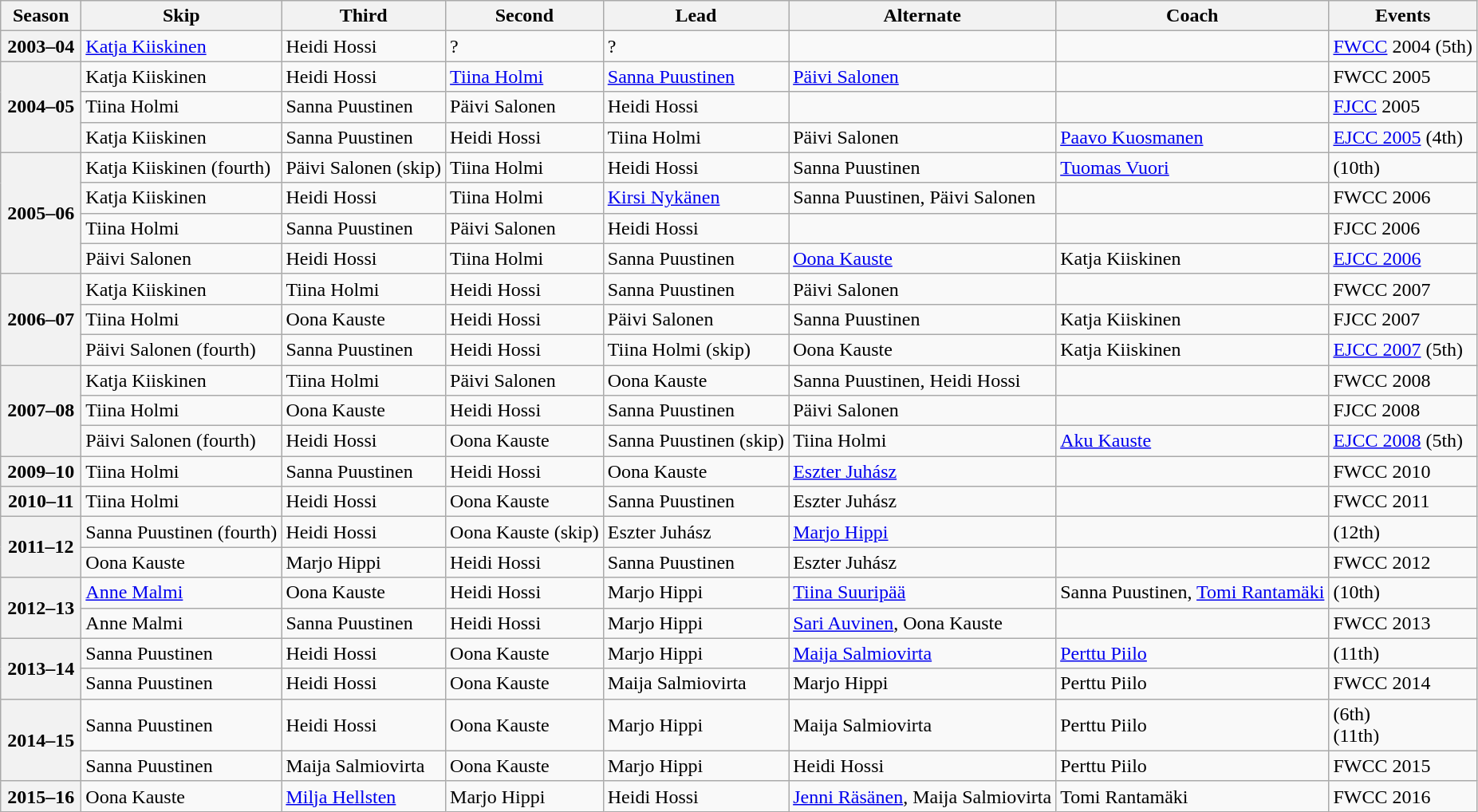<table class="wikitable">
<tr>
<th scope="col" width=60>Season</th>
<th scope="col">Skip</th>
<th scope="col">Third</th>
<th scope="col">Second</th>
<th scope="col">Lead</th>
<th scope="col">Alternate</th>
<th scope="col">Coach</th>
<th scope="col">Events</th>
</tr>
<tr>
<th scope="row">2003–04</th>
<td><a href='#'>Katja Kiiskinen</a></td>
<td>Heidi Hossi</td>
<td>?</td>
<td>?</td>
<td></td>
<td></td>
<td><a href='#'>FWCC</a> 2004 (5th)</td>
</tr>
<tr>
<th scope="row" rowspan=3>2004–05</th>
<td>Katja Kiiskinen</td>
<td>Heidi Hossi</td>
<td><a href='#'>Tiina Holmi</a></td>
<td><a href='#'>Sanna Puustinen</a></td>
<td><a href='#'>Päivi Salonen</a></td>
<td></td>
<td>FWCC 2005 </td>
</tr>
<tr>
<td>Tiina Holmi</td>
<td>Sanna Puustinen</td>
<td>Päivi Salonen</td>
<td>Heidi Hossi</td>
<td></td>
<td></td>
<td><a href='#'>FJCC</a> 2005 </td>
</tr>
<tr>
<td>Katja Kiiskinen</td>
<td>Sanna Puustinen</td>
<td>Heidi Hossi</td>
<td>Tiina Holmi</td>
<td>Päivi Salonen</td>
<td><a href='#'>Paavo Kuosmanen</a></td>
<td><a href='#'>EJCC 2005</a> (4th)</td>
</tr>
<tr>
<th scope="row" rowspan=4>2005–06</th>
<td>Katja Kiiskinen (fourth)</td>
<td>Päivi Salonen (skip)</td>
<td>Tiina Holmi</td>
<td>Heidi Hossi</td>
<td>Sanna Puustinen</td>
<td><a href='#'>Tuomas Vuori</a></td>
<td> (10th)</td>
</tr>
<tr>
<td>Katja Kiiskinen</td>
<td>Heidi Hossi</td>
<td>Tiina Holmi</td>
<td><a href='#'>Kirsi Nykänen</a></td>
<td>Sanna Puustinen, Päivi Salonen</td>
<td></td>
<td>FWCC 2006 </td>
</tr>
<tr>
<td>Tiina Holmi</td>
<td>Sanna Puustinen</td>
<td>Päivi Salonen</td>
<td>Heidi Hossi</td>
<td></td>
<td></td>
<td>FJCC 2006 </td>
</tr>
<tr>
<td>Päivi Salonen</td>
<td>Heidi Hossi</td>
<td>Tiina Holmi</td>
<td>Sanna Puustinen</td>
<td><a href='#'>Oona Kauste</a></td>
<td>Katja Kiiskinen</td>
<td><a href='#'>EJCC 2006</a> </td>
</tr>
<tr>
<th scope="row" rowspan=3>2006–07</th>
<td>Katja Kiiskinen</td>
<td>Tiina Holmi</td>
<td>Heidi Hossi</td>
<td>Sanna Puustinen</td>
<td>Päivi Salonen</td>
<td></td>
<td>FWCC 2007 </td>
</tr>
<tr>
<td>Tiina Holmi</td>
<td>Oona Kauste</td>
<td>Heidi Hossi</td>
<td>Päivi Salonen</td>
<td>Sanna Puustinen</td>
<td>Katja Kiiskinen</td>
<td>FJCC 2007 </td>
</tr>
<tr>
<td>Päivi Salonen (fourth)</td>
<td>Sanna Puustinen</td>
<td>Heidi Hossi</td>
<td>Tiina Holmi (skip)</td>
<td>Oona Kauste</td>
<td>Katja Kiiskinen</td>
<td><a href='#'>EJCC 2007</a> (5th)</td>
</tr>
<tr>
<th scope="row" rowspan=3>2007–08</th>
<td>Katja Kiiskinen</td>
<td>Tiina Holmi</td>
<td>Päivi Salonen</td>
<td>Oona Kauste</td>
<td>Sanna Puustinen, Heidi Hossi</td>
<td></td>
<td>FWCC 2008 </td>
</tr>
<tr>
<td>Tiina Holmi</td>
<td>Oona Kauste</td>
<td>Heidi Hossi</td>
<td>Sanna Puustinen</td>
<td>Päivi Salonen</td>
<td></td>
<td>FJCC 2008 </td>
</tr>
<tr>
<td>Päivi Salonen (fourth)</td>
<td>Heidi Hossi</td>
<td>Oona Kauste</td>
<td>Sanna Puustinen (skip)</td>
<td>Tiina Holmi</td>
<td><a href='#'>Aku Kauste</a></td>
<td><a href='#'>EJCC 2008</a> (5th)</td>
</tr>
<tr>
<th scope="row">2009–10</th>
<td>Tiina Holmi</td>
<td>Sanna Puustinen</td>
<td>Heidi Hossi</td>
<td>Oona Kauste</td>
<td><a href='#'>Eszter Juhász</a></td>
<td></td>
<td>FWCC 2010 </td>
</tr>
<tr>
<th scope="row">2010–11</th>
<td>Tiina Holmi</td>
<td>Heidi Hossi</td>
<td>Oona Kauste</td>
<td>Sanna Puustinen</td>
<td>Eszter Juhász</td>
<td></td>
<td>FWCC 2011 </td>
</tr>
<tr>
<th scope="row" rowspan=2>2011–12</th>
<td>Sanna Puustinen (fourth)</td>
<td>Heidi Hossi</td>
<td>Oona Kauste (skip)</td>
<td>Eszter Juhász</td>
<td><a href='#'>Marjo Hippi</a></td>
<td></td>
<td> (12th)</td>
</tr>
<tr>
<td>Oona Kauste</td>
<td>Marjo Hippi</td>
<td>Heidi Hossi</td>
<td>Sanna Puustinen</td>
<td>Eszter Juhász</td>
<td></td>
<td>FWCC 2012 </td>
</tr>
<tr>
<th scope="row" rowspan=2>2012–13</th>
<td><a href='#'>Anne Malmi</a></td>
<td>Oona Kauste</td>
<td>Heidi Hossi</td>
<td>Marjo Hippi</td>
<td><a href='#'>Tiina Suuripää</a></td>
<td>Sanna Puustinen, <a href='#'>Tomi Rantamäki</a></td>
<td> (10th)</td>
</tr>
<tr>
<td>Anne Malmi</td>
<td>Sanna Puustinen</td>
<td>Heidi Hossi</td>
<td>Marjo Hippi</td>
<td><a href='#'>Sari Auvinen</a>, Oona Kauste</td>
<td></td>
<td>FWCC 2013 </td>
</tr>
<tr>
<th scope="row" rowspan=2>2013–14</th>
<td>Sanna Puustinen</td>
<td>Heidi Hossi</td>
<td>Oona Kauste</td>
<td>Marjo Hippi</td>
<td><a href='#'>Maija Salmiovirta</a></td>
<td><a href='#'>Perttu Piilo</a></td>
<td> (11th)</td>
</tr>
<tr>
<td>Sanna Puustinen</td>
<td>Heidi Hossi</td>
<td>Oona Kauste</td>
<td>Maija Salmiovirta</td>
<td>Marjo Hippi</td>
<td>Perttu Piilo</td>
<td>FWCC 2014 </td>
</tr>
<tr>
<th scope="row" rowspan=2>2014–15</th>
<td>Sanna Puustinen</td>
<td>Heidi Hossi</td>
<td>Oona Kauste</td>
<td>Marjo Hippi</td>
<td>Maija Salmiovirta</td>
<td>Perttu Piilo</td>
<td> (6th)<br> (11th)</td>
</tr>
<tr>
<td>Sanna Puustinen</td>
<td>Maija Salmiovirta</td>
<td>Oona Kauste</td>
<td>Marjo Hippi</td>
<td>Heidi Hossi</td>
<td>Perttu Piilo</td>
<td>FWCC 2015 </td>
</tr>
<tr>
<th scope="row">2015–16</th>
<td>Oona Kauste</td>
<td><a href='#'>Milja Hellsten</a></td>
<td>Marjo Hippi</td>
<td>Heidi Hossi</td>
<td><a href='#'>Jenni Räsänen</a>, Maija Salmiovirta</td>
<td>Tomi Rantamäki</td>
<td>FWCC 2016 </td>
</tr>
</table>
